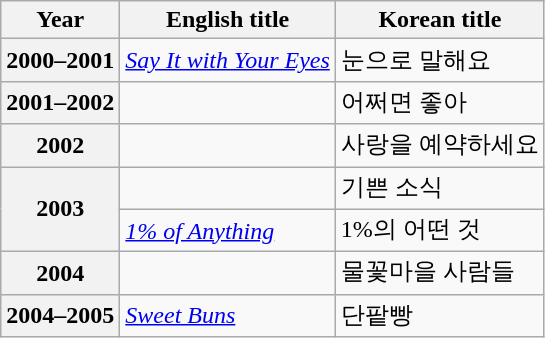<table class="wikitable sortable plainrowheaders">
<tr>
<th scope="col">Year</th>
<th scope="col">English title</th>
<th scope="col">Korean title</th>
</tr>
<tr>
<th scope="row">2000–2001</th>
<td><em><a href='#'>Say It with Your Eyes</a></em></td>
<td>눈으로 말해요</td>
</tr>
<tr>
<th scope="row">2001–2002</th>
<td><em></em></td>
<td>어쩌면 좋아</td>
</tr>
<tr>
<th scope="row">2002</th>
<td><em></em></td>
<td>사랑을 예약하세요</td>
</tr>
<tr>
<th scope="row" rowspan="2">2003</th>
<td><em></em></td>
<td>기쁜 소식</td>
</tr>
<tr>
<td><em><a href='#'>1% of Anything</a></em></td>
<td>1%의 어떤 것</td>
</tr>
<tr>
<th scope="row">2004</th>
<td><em></em></td>
<td>물꽃마을 사람들</td>
</tr>
<tr>
<th scope="row">2004–2005</th>
<td><em><a href='#'>Sweet Buns</a></em></td>
<td>단팥빵</td>
</tr>
</table>
